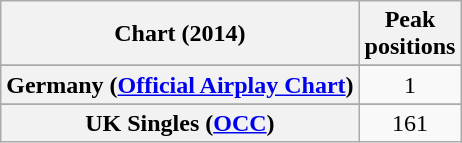<table class="wikitable plainrowheaders sortable" style="text-align:center;" border="1">
<tr>
<th scope="col">Chart (2014)</th>
<th scope="col">Peak<br>positions</th>
</tr>
<tr>
</tr>
<tr>
</tr>
<tr>
</tr>
<tr>
<th scope="row">Germany (<a href='#'>Official Airplay Chart</a>)</th>
<td style="text-align:center;">1</td>
</tr>
<tr>
</tr>
<tr>
</tr>
<tr>
</tr>
<tr>
<th scope="row">UK Singles (<a href='#'>OCC</a>)</th>
<td style="text-align:center;">161</td>
</tr>
</table>
